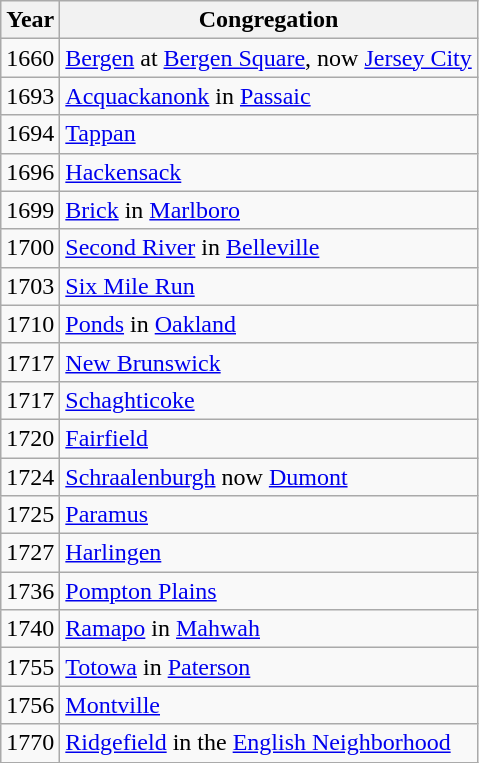<table class="wikitable sortable">
<tr>
<th>Year</th>
<th>Congregation</th>
</tr>
<tr>
<td>1660</td>
<td><a href='#'>Bergen</a> at <a href='#'>Bergen Square</a>, now <a href='#'>Jersey City</a></td>
</tr>
<tr>
<td>1693</td>
<td><a href='#'>Acquackanonk</a> in <a href='#'>Passaic</a></td>
</tr>
<tr>
<td>1694</td>
<td><a href='#'>Tappan</a></td>
</tr>
<tr>
<td>1696</td>
<td><a href='#'>Hackensack</a></td>
</tr>
<tr>
<td>1699</td>
<td><a href='#'>Brick</a> in <a href='#'>Marlboro</a></td>
</tr>
<tr>
<td>1700</td>
<td><a href='#'>Second River</a> in <a href='#'>Belleville</a></td>
</tr>
<tr>
<td>1703</td>
<td><a href='#'>Six Mile Run</a></td>
</tr>
<tr>
<td>1710</td>
<td><a href='#'>Ponds</a> in <a href='#'>Oakland</a></td>
</tr>
<tr>
<td>1717</td>
<td><a href='#'>New Brunswick</a></td>
</tr>
<tr>
<td>1717</td>
<td><a href='#'>Schaghticoke</a></td>
</tr>
<tr>
<td>1720</td>
<td><a href='#'>Fairfield</a></td>
</tr>
<tr>
<td>1724</td>
<td><a href='#'>Schraalenburgh</a> now <a href='#'>Dumont</a></td>
</tr>
<tr>
<td>1725</td>
<td><a href='#'>Paramus</a></td>
</tr>
<tr>
<td>1727</td>
<td><a href='#'>Harlingen</a></td>
</tr>
<tr>
<td>1736</td>
<td><a href='#'>Pompton Plains</a></td>
</tr>
<tr>
<td>1740</td>
<td><a href='#'>Ramapo</a> in <a href='#'>Mahwah</a></td>
</tr>
<tr>
<td>1755</td>
<td><a href='#'>Totowa</a> in <a href='#'>Paterson</a></td>
</tr>
<tr>
<td>1756</td>
<td><a href='#'>Montville</a></td>
</tr>
<tr>
<td>1770</td>
<td><a href='#'>Ridgefield</a> in the <a href='#'>English Neighborhood</a></td>
</tr>
</table>
